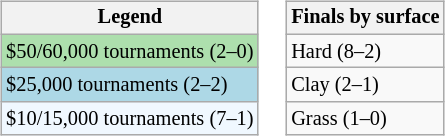<table>
<tr valign=top>
<td><br><table class=wikitable style="font-size:85%;">
<tr>
<th>Legend</th>
</tr>
<tr style="background:#addfad;">
<td>$50/60,000 tournaments (2–0)</td>
</tr>
<tr style="background:lightblue;">
<td>$25,000 tournaments (2–2)</td>
</tr>
<tr style="background:#f0f8ff;">
<td>$10/15,000 tournaments (7–1)</td>
</tr>
</table>
</td>
<td><br><table class=wikitable style="font-size:85%;">
<tr>
<th>Finals by surface</th>
</tr>
<tr>
<td>Hard (8–2)</td>
</tr>
<tr>
<td>Clay (2–1)</td>
</tr>
<tr>
<td>Grass (1–0)</td>
</tr>
</table>
</td>
</tr>
</table>
